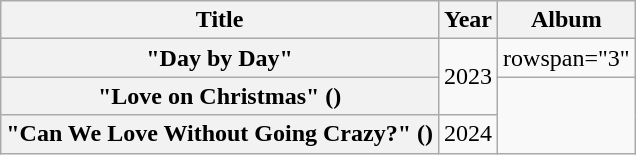<table class="wikitable plainrowheaders" style="text-align:center;">
<tr>
<th scope="col">Title</th>
<th scope="col">Year</th>
<th scope="col">Album</th>
</tr>
<tr>
<th scope="row">"Day by Day"<br></th>
<td rowspan="2">2023</td>
<td>rowspan="3" </td>
</tr>
<tr>
<th scope="row">"Love on Christmas" ()<br></th>
</tr>
<tr>
<th scope="row">"Can We Love Without Going Crazy?" ()<br></th>
<td>2024</td>
</tr>
</table>
